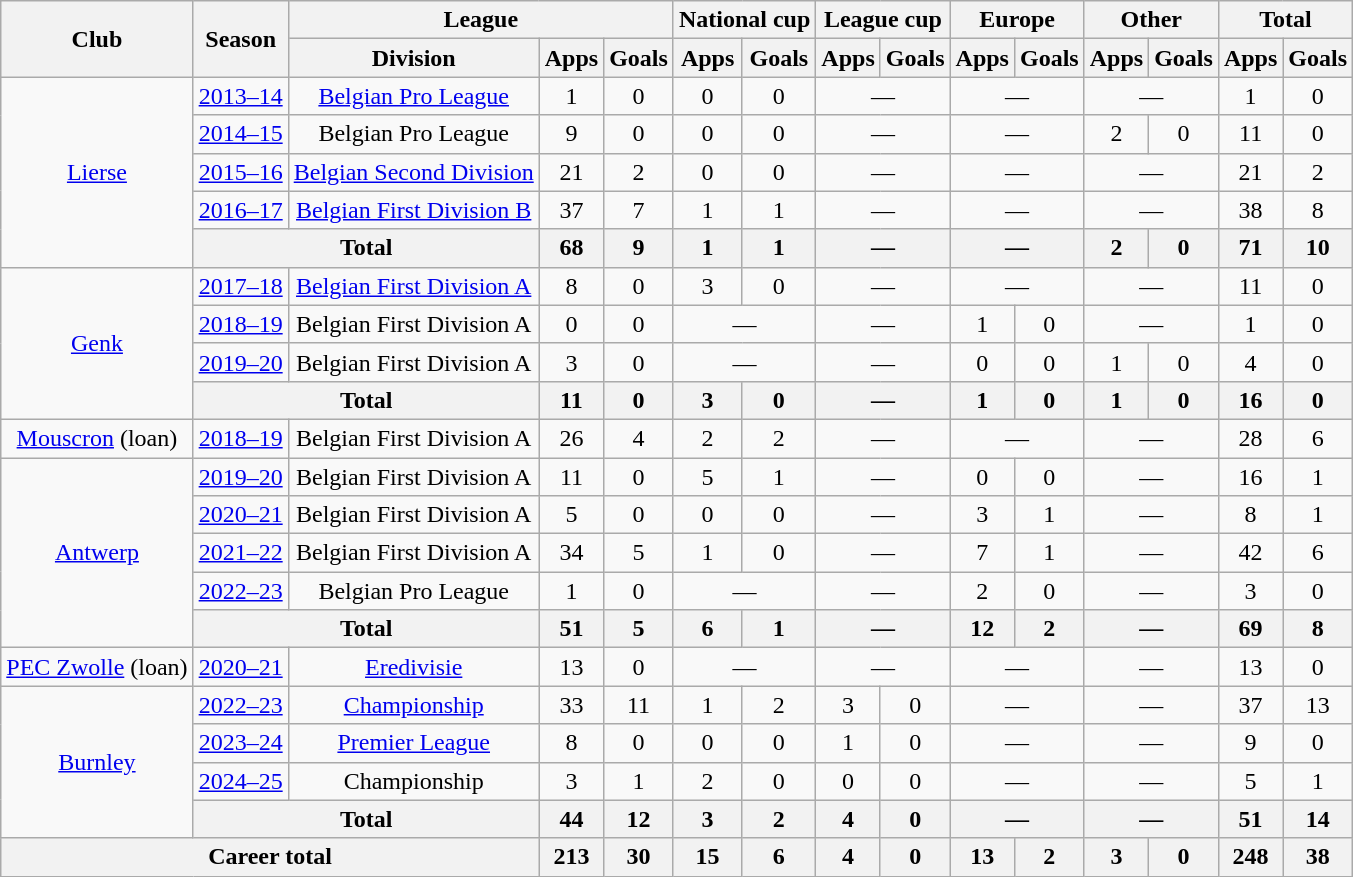<table class="wikitable" style="text-align:center">
<tr>
<th rowspan="2">Club</th>
<th rowspan="2">Season</th>
<th colspan="3">League</th>
<th colspan="2">National cup</th>
<th colspan="2">League cup</th>
<th colspan="2">Europe</th>
<th colspan="2">Other</th>
<th colspan="2">Total</th>
</tr>
<tr>
<th>Division</th>
<th>Apps</th>
<th>Goals</th>
<th>Apps</th>
<th>Goals</th>
<th>Apps</th>
<th>Goals</th>
<th>Apps</th>
<th>Goals</th>
<th>Apps</th>
<th>Goals</th>
<th>Apps</th>
<th>Goals</th>
</tr>
<tr>
<td rowspan="5"><a href='#'>Lierse</a></td>
<td><a href='#'>2013–14</a></td>
<td><a href='#'>Belgian Pro League</a></td>
<td>1</td>
<td>0</td>
<td>0</td>
<td>0</td>
<td colspan="2">—</td>
<td colspan="2">—</td>
<td colspan="2">—</td>
<td>1</td>
<td>0</td>
</tr>
<tr>
<td><a href='#'>2014–15</a></td>
<td>Belgian Pro League</td>
<td>9</td>
<td>0</td>
<td>0</td>
<td>0</td>
<td colspan="2">—</td>
<td colspan="2">—</td>
<td>2</td>
<td>0</td>
<td>11</td>
<td>0</td>
</tr>
<tr>
<td><a href='#'>2015–16</a></td>
<td><a href='#'>Belgian Second Division</a></td>
<td>21</td>
<td>2</td>
<td>0</td>
<td>0</td>
<td colspan="2">—</td>
<td colspan="2">—</td>
<td colspan="2">—</td>
<td>21</td>
<td>2</td>
</tr>
<tr>
<td><a href='#'>2016–17</a></td>
<td><a href='#'>Belgian First Division B</a></td>
<td>37</td>
<td>7</td>
<td>1</td>
<td>1</td>
<td colspan="2">—</td>
<td colspan="2">—</td>
<td colspan="2">—</td>
<td>38</td>
<td>8</td>
</tr>
<tr>
<th colspan="2">Total</th>
<th>68</th>
<th>9</th>
<th>1</th>
<th>1</th>
<th colspan="2">—</th>
<th colspan="2">—</th>
<th>2</th>
<th>0</th>
<th>71</th>
<th>10</th>
</tr>
<tr>
<td rowspan="4"><a href='#'>Genk</a></td>
<td><a href='#'>2017–18</a></td>
<td><a href='#'>Belgian First Division A</a></td>
<td>8</td>
<td>0</td>
<td>3</td>
<td>0</td>
<td colspan="2">—</td>
<td colspan="2">—</td>
<td colspan="2">—</td>
<td>11</td>
<td>0</td>
</tr>
<tr>
<td><a href='#'>2018–19</a></td>
<td>Belgian First Division A</td>
<td>0</td>
<td>0</td>
<td colspan="2">—</td>
<td colspan="2">—</td>
<td>1</td>
<td>0</td>
<td colspan="2">—</td>
<td>1</td>
<td>0</td>
</tr>
<tr>
<td><a href='#'>2019–20</a></td>
<td>Belgian First Division A</td>
<td>3</td>
<td>0</td>
<td colspan="2">—</td>
<td colspan="2">—</td>
<td>0</td>
<td>0</td>
<td>1</td>
<td>0</td>
<td>4</td>
<td>0</td>
</tr>
<tr>
<th colspan="2">Total</th>
<th>11</th>
<th>0</th>
<th>3</th>
<th>0</th>
<th colspan="2">—</th>
<th>1</th>
<th>0</th>
<th>1</th>
<th>0</th>
<th>16</th>
<th>0</th>
</tr>
<tr>
<td><a href='#'>Mouscron</a> (loan)</td>
<td><a href='#'>2018–19</a></td>
<td>Belgian First Division A</td>
<td>26</td>
<td>4</td>
<td>2</td>
<td>2</td>
<td colspan="2">—</td>
<td colspan="2">—</td>
<td colspan="2">—</td>
<td>28</td>
<td>6</td>
</tr>
<tr>
<td rowspan="5"><a href='#'>Antwerp</a></td>
<td><a href='#'>2019–20</a></td>
<td>Belgian First Division A</td>
<td>11</td>
<td>0</td>
<td>5</td>
<td>1</td>
<td colspan="2">—</td>
<td>0</td>
<td>0</td>
<td colspan="2">—</td>
<td>16</td>
<td>1</td>
</tr>
<tr>
<td><a href='#'>2020–21</a></td>
<td>Belgian First Division A</td>
<td>5</td>
<td>0</td>
<td>0</td>
<td>0</td>
<td colspan="2">—</td>
<td>3</td>
<td>1</td>
<td colspan="2">—</td>
<td>8</td>
<td>1</td>
</tr>
<tr>
<td><a href='#'>2021–22</a></td>
<td>Belgian First Division A</td>
<td>34</td>
<td>5</td>
<td>1</td>
<td>0</td>
<td colspan="2">—</td>
<td>7</td>
<td>1</td>
<td colspan="2">—</td>
<td>42</td>
<td>6</td>
</tr>
<tr>
<td><a href='#'>2022–23</a></td>
<td>Belgian Pro League</td>
<td>1</td>
<td>0</td>
<td colspan="2">—</td>
<td colspan="2">—</td>
<td>2</td>
<td>0</td>
<td colspan="2">—</td>
<td>3</td>
<td>0</td>
</tr>
<tr>
<th colspan="2">Total</th>
<th>51</th>
<th>5</th>
<th>6</th>
<th>1</th>
<th colspan="2">—</th>
<th>12</th>
<th>2</th>
<th colspan="2">—</th>
<th>69</th>
<th>8</th>
</tr>
<tr>
<td><a href='#'>PEC Zwolle</a> (loan)</td>
<td><a href='#'>2020–21</a></td>
<td><a href='#'>Eredivisie</a></td>
<td>13</td>
<td>0</td>
<td colspan="2">—</td>
<td colspan="2">—</td>
<td colspan="2">—</td>
<td colspan="2">—</td>
<td>13</td>
<td>0</td>
</tr>
<tr>
<td rowspan="4"><a href='#'>Burnley</a></td>
<td><a href='#'>2022–23</a></td>
<td><a href='#'>Championship</a></td>
<td>33</td>
<td>11</td>
<td>1</td>
<td>2</td>
<td>3</td>
<td>0</td>
<td colspan="2">—</td>
<td colspan="2">—</td>
<td>37</td>
<td>13</td>
</tr>
<tr>
<td><a href='#'>2023–24</a></td>
<td><a href='#'>Premier League</a></td>
<td>8</td>
<td>0</td>
<td>0</td>
<td>0</td>
<td>1</td>
<td>0</td>
<td colspan="2">—</td>
<td colspan="2">—</td>
<td>9</td>
<td>0</td>
</tr>
<tr>
<td><a href='#'>2024–25</a></td>
<td>Championship</td>
<td>3</td>
<td>1</td>
<td>2</td>
<td>0</td>
<td>0</td>
<td>0</td>
<td colspan="2">—</td>
<td colspan="2">—</td>
<td>5</td>
<td>1</td>
</tr>
<tr>
<th colspan="2">Total</th>
<th>44</th>
<th>12</th>
<th>3</th>
<th>2</th>
<th>4</th>
<th>0</th>
<th colspan="2">—</th>
<th colspan="2">—</th>
<th>51</th>
<th>14</th>
</tr>
<tr>
<th colspan="3">Career total</th>
<th>213</th>
<th>30</th>
<th>15</th>
<th>6</th>
<th>4</th>
<th>0</th>
<th>13</th>
<th>2</th>
<th>3</th>
<th>0</th>
<th>248</th>
<th>38</th>
</tr>
</table>
